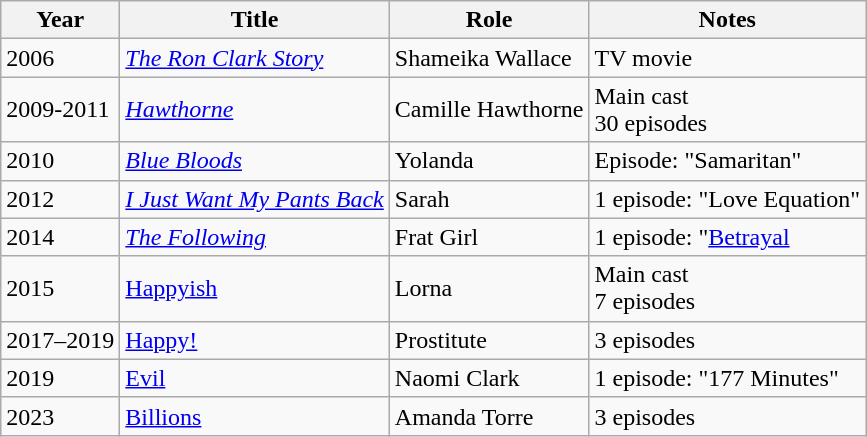<table class="wikitable sortable">
<tr>
<th>Year</th>
<th>Title</th>
<th>Role</th>
<th class="unsortable">Notes</th>
</tr>
<tr>
<td>2006</td>
<td><em><a href='#'>The Ron Clark Story</a></em></td>
<td>Shameika Wallace </td>
<td>TV movie</td>
</tr>
<tr>
<td>2009-2011</td>
<td><em><a href='#'>Hawthorne</a></em></td>
<td>Camille Hawthorne </td>
<td>Main cast<br>30 episodes</td>
</tr>
<tr>
<td>2010</td>
<td><em><a href='#'>Blue Bloods</a></em></td>
<td>Yolanda</td>
<td>Episode: "Samaritan"</td>
</tr>
<tr>
<td>2012</td>
<td><em><a href='#'>I Just Want My Pants Back</a></em></td>
<td>Sarah</td>
<td>1 episode: "Love Equation"</td>
</tr>
<tr>
<td>2014</td>
<td><em><a href='#'>The Following</a></em></td>
<td>Frat Girl</td>
<td>1 episode: "<a href='#'>Betrayal</a><em></td>
</tr>
<tr>
<td>2015</td>
<td></em><a href='#'>Happyish</a><em></td>
<td>Lorna</td>
<td>Main cast<br>7 episodes</td>
</tr>
<tr>
<td>2017–2019</td>
<td></em><a href='#'>Happy!</a><em></td>
<td>Prostitute</td>
<td>3 episodes</td>
</tr>
<tr>
<td>2019</td>
<td></em><a href='#'>Evil</a><em></td>
<td>Naomi Clark</td>
<td>1 episode: "177 Minutes"</td>
</tr>
<tr>
<td>2023</td>
<td></em><a href='#'>Billions</a><em></td>
<td>Amanda Torre</td>
<td>3 episodes</td>
</tr>
</table>
